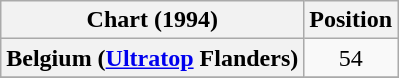<table class="wikitable sortable plainrowheaders" style="text-align:center">
<tr>
<th scope="col">Chart (1994)</th>
<th scope="col">Position</th>
</tr>
<tr>
<th scope="row">Belgium (<a href='#'>Ultratop</a> Flanders)</th>
<td>54</td>
</tr>
<tr>
</tr>
</table>
